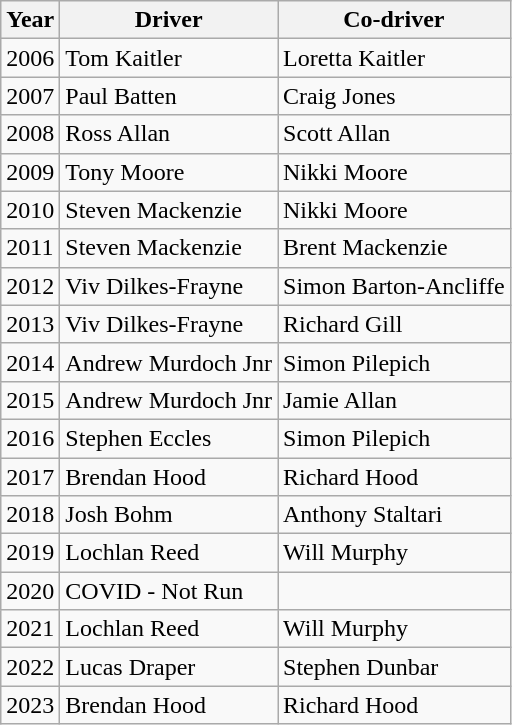<table class="wikitable">
<tr>
<th>Year</th>
<th>Driver</th>
<th>Co-driver</th>
</tr>
<tr>
<td>2006</td>
<td>Tom Kaitler</td>
<td>Loretta Kaitler</td>
</tr>
<tr>
<td>2007</td>
<td>Paul Batten</td>
<td>Craig Jones</td>
</tr>
<tr>
<td>2008</td>
<td>Ross Allan</td>
<td>Scott Allan</td>
</tr>
<tr>
<td>2009</td>
<td>Tony Moore</td>
<td>Nikki Moore</td>
</tr>
<tr>
<td>2010</td>
<td>Steven Mackenzie</td>
<td>Nikki Moore</td>
</tr>
<tr>
<td>2011</td>
<td>Steven Mackenzie</td>
<td>Brent Mackenzie</td>
</tr>
<tr>
<td>2012</td>
<td>Viv Dilkes-Frayne</td>
<td>Simon Barton-Ancliffe</td>
</tr>
<tr>
<td>2013</td>
<td>Viv Dilkes-Frayne</td>
<td>Richard Gill</td>
</tr>
<tr>
<td>2014</td>
<td>Andrew Murdoch Jnr</td>
<td>Simon Pilepich</td>
</tr>
<tr>
<td>2015</td>
<td>Andrew Murdoch Jnr</td>
<td>Jamie Allan</td>
</tr>
<tr>
<td>2016</td>
<td>Stephen Eccles</td>
<td>Simon Pilepich</td>
</tr>
<tr>
<td>2017</td>
<td>Brendan Hood</td>
<td>Richard Hood</td>
</tr>
<tr>
<td>2018</td>
<td>Josh Bohm</td>
<td>Anthony Staltari</td>
</tr>
<tr>
<td>2019</td>
<td>Lochlan Reed</td>
<td>Will Murphy</td>
</tr>
<tr>
<td>2020</td>
<td>COVID - Not Run</td>
<td></td>
</tr>
<tr>
<td>2021</td>
<td>Lochlan Reed</td>
<td>Will Murphy</td>
</tr>
<tr>
<td>2022</td>
<td>Lucas Draper</td>
<td>Stephen Dunbar</td>
</tr>
<tr>
<td>2023</td>
<td>Brendan Hood</td>
<td>Richard Hood</td>
</tr>
</table>
